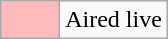<table class="wikitable" style="margin: 0 auto">
<tr>
<td style="background:#FBB; width:2em"></td>
<td>Aired live</td>
</tr>
</table>
